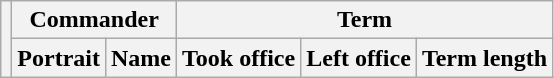<table class="wikitable sortable">
<tr>
<th rowspan=2></th>
<th colspan=2>Commander</th>
<th colspan=3>Term</th>
</tr>
<tr>
<th>Portrait</th>
<th>Name</th>
<th>Took office</th>
<th>Left office</th>
<th>Term length<br>













</th>
</tr>
</table>
